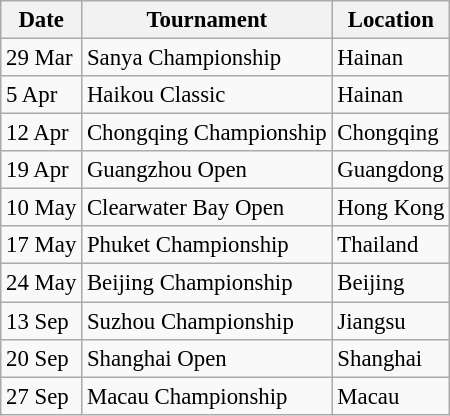<table class="wikitable" style="font-size:95%">
<tr>
<th>Date</th>
<th>Tournament</th>
<th>Location</th>
</tr>
<tr>
<td>29 Mar</td>
<td>Sanya Championship</td>
<td>Hainan</td>
</tr>
<tr>
<td>5 Apr</td>
<td>Haikou Classic</td>
<td>Hainan</td>
</tr>
<tr>
<td>12 Apr</td>
<td>Chongqing Championship</td>
<td>Chongqing</td>
</tr>
<tr>
<td>19 Apr</td>
<td>Guangzhou Open</td>
<td>Guangdong</td>
</tr>
<tr>
<td>10 May</td>
<td>Clearwater Bay Open</td>
<td>Hong Kong</td>
</tr>
<tr>
<td>17 May</td>
<td>Phuket Championship</td>
<td>Thailand</td>
</tr>
<tr>
<td>24 May</td>
<td>Beijing Championship</td>
<td>Beijing</td>
</tr>
<tr>
<td>13 Sep</td>
<td>Suzhou Championship</td>
<td>Jiangsu</td>
</tr>
<tr>
<td>20 Sep</td>
<td>Shanghai Open</td>
<td>Shanghai</td>
</tr>
<tr>
<td>27 Sep</td>
<td>Macau Championship</td>
<td>Macau</td>
</tr>
</table>
